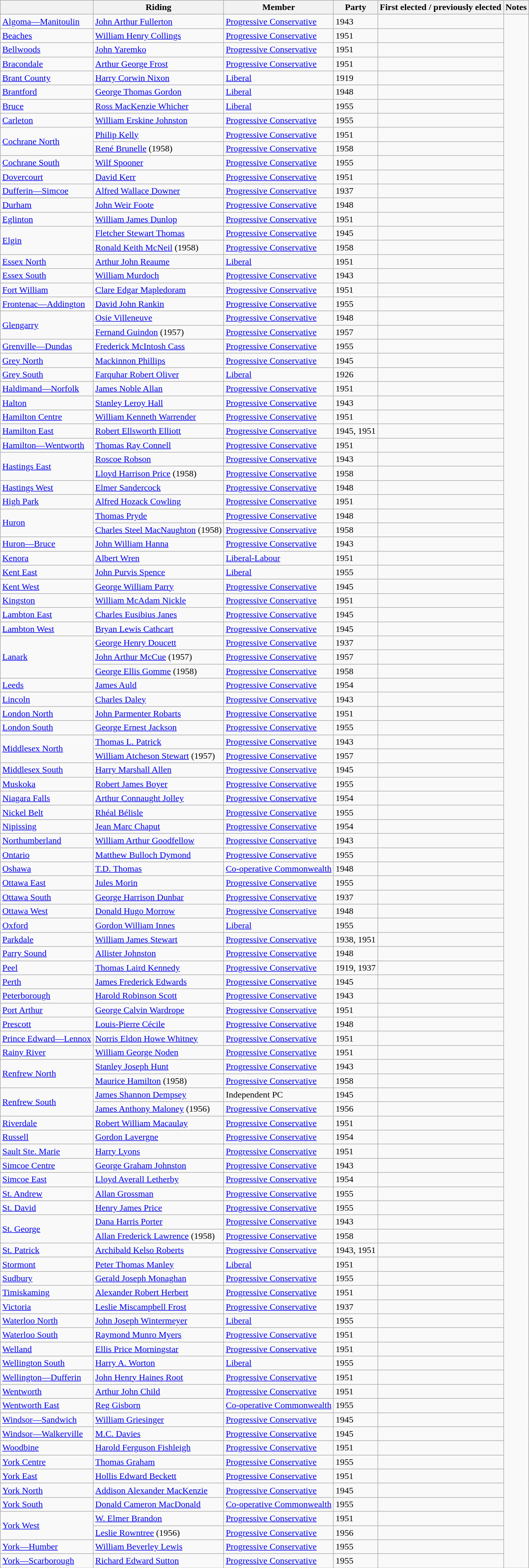<table class="wikitable sortable">
<tr>
<th></th>
<th>Riding</th>
<th>Member</th>
<th>Party</th>
<th>First elected / previously elected</th>
<th>Notes</th>
</tr>
<tr>
<td><a href='#'>Algoma—Manitoulin</a></td>
<td><a href='#'>John Arthur Fullerton</a></td>
<td><a href='#'>Progressive Conservative</a></td>
<td>1943</td>
<td></td>
</tr>
<tr>
<td><a href='#'>Beaches</a></td>
<td><a href='#'>William Henry Collings</a></td>
<td><a href='#'>Progressive Conservative</a></td>
<td>1951</td>
<td></td>
</tr>
<tr>
<td><a href='#'>Bellwoods</a></td>
<td><a href='#'>John Yaremko</a></td>
<td><a href='#'>Progressive Conservative</a></td>
<td>1951</td>
<td></td>
</tr>
<tr>
<td><a href='#'>Bracondale</a></td>
<td><a href='#'>Arthur George Frost</a></td>
<td><a href='#'>Progressive Conservative</a></td>
<td>1951</td>
<td></td>
</tr>
<tr>
<td><a href='#'>Brant County</a></td>
<td><a href='#'>Harry Corwin Nixon</a></td>
<td><a href='#'>Liberal</a></td>
<td>1919</td>
<td></td>
</tr>
<tr>
<td><a href='#'>Brantford</a></td>
<td><a href='#'>George Thomas Gordon</a></td>
<td><a href='#'>Liberal</a></td>
<td>1948</td>
<td></td>
</tr>
<tr>
<td><a href='#'>Bruce</a></td>
<td><a href='#'>Ross MacKenzie Whicher</a></td>
<td><a href='#'>Liberal</a></td>
<td>1955</td>
<td></td>
</tr>
<tr>
<td><a href='#'>Carleton</a></td>
<td><a href='#'>William Erskine Johnston</a></td>
<td><a href='#'>Progressive Conservative</a></td>
<td>1955</td>
<td></td>
</tr>
<tr>
<td rowspan="2"><a href='#'>Cochrane North</a></td>
<td><a href='#'>Philip Kelly</a></td>
<td><a href='#'>Progressive Conservative</a></td>
<td>1951</td>
<td></td>
</tr>
<tr>
<td><a href='#'>René Brunelle</a> (1958)</td>
<td><a href='#'>Progressive Conservative</a></td>
<td>1958</td>
<td></td>
</tr>
<tr>
<td><a href='#'>Cochrane South</a></td>
<td><a href='#'>Wilf Spooner</a></td>
<td><a href='#'>Progressive Conservative</a></td>
<td>1955</td>
<td></td>
</tr>
<tr>
<td><a href='#'>Dovercourt</a></td>
<td><a href='#'>David Kerr</a></td>
<td><a href='#'>Progressive Conservative</a></td>
<td>1951</td>
<td></td>
</tr>
<tr>
<td><a href='#'>Dufferin—Simcoe</a></td>
<td><a href='#'>Alfred Wallace Downer</a></td>
<td><a href='#'>Progressive Conservative</a></td>
<td>1937</td>
<td></td>
</tr>
<tr>
<td><a href='#'>Durham</a></td>
<td><a href='#'>John Weir Foote</a></td>
<td><a href='#'>Progressive Conservative</a></td>
<td>1948</td>
<td></td>
</tr>
<tr>
<td><a href='#'>Eglinton</a></td>
<td><a href='#'>William James Dunlop</a></td>
<td><a href='#'>Progressive Conservative</a></td>
<td>1951</td>
<td></td>
</tr>
<tr>
<td rowspan="2"><a href='#'>Elgin</a></td>
<td><a href='#'>Fletcher Stewart Thomas</a></td>
<td><a href='#'>Progressive Conservative</a></td>
<td>1945</td>
<td></td>
</tr>
<tr>
<td><a href='#'>Ronald Keith McNeil</a> (1958)</td>
<td><a href='#'>Progressive Conservative</a></td>
<td>1958</td>
<td></td>
</tr>
<tr>
<td><a href='#'>Essex North</a></td>
<td><a href='#'>Arthur John Reaume</a></td>
<td><a href='#'>Liberal</a></td>
<td>1951</td>
<td></td>
</tr>
<tr>
<td><a href='#'>Essex South</a></td>
<td><a href='#'>William Murdoch</a></td>
<td><a href='#'>Progressive Conservative</a></td>
<td>1943</td>
<td></td>
</tr>
<tr>
<td><a href='#'>Fort William</a></td>
<td><a href='#'>Clare Edgar Mapledoram</a></td>
<td><a href='#'>Progressive Conservative</a></td>
<td>1951</td>
<td></td>
</tr>
<tr>
<td><a href='#'>Frontenac—Addington</a></td>
<td><a href='#'>David John Rankin</a></td>
<td><a href='#'>Progressive Conservative</a></td>
<td>1955</td>
<td></td>
</tr>
<tr>
<td rowspan="2"><a href='#'>Glengarry</a></td>
<td><a href='#'>Osie Villeneuve</a></td>
<td><a href='#'>Progressive Conservative</a></td>
<td>1948</td>
<td></td>
</tr>
<tr>
<td><a href='#'>Fernand Guindon</a> (1957)</td>
<td><a href='#'>Progressive Conservative</a></td>
<td>1957</td>
<td></td>
</tr>
<tr>
<td><a href='#'>Grenville—Dundas</a></td>
<td><a href='#'>Frederick McIntosh Cass</a></td>
<td><a href='#'>Progressive Conservative</a></td>
<td>1955</td>
<td></td>
</tr>
<tr>
<td><a href='#'>Grey North</a></td>
<td><a href='#'>Mackinnon Phillips</a></td>
<td><a href='#'>Progressive Conservative</a></td>
<td>1945</td>
<td></td>
</tr>
<tr>
<td><a href='#'>Grey South</a></td>
<td><a href='#'>Farquhar Robert Oliver</a></td>
<td><a href='#'>Liberal</a></td>
<td>1926</td>
<td></td>
</tr>
<tr>
<td><a href='#'>Haldimand—Norfolk</a></td>
<td><a href='#'>James Noble Allan</a></td>
<td><a href='#'>Progressive Conservative</a></td>
<td>1951</td>
<td></td>
</tr>
<tr>
<td><a href='#'>Halton</a></td>
<td><a href='#'>Stanley Leroy Hall</a></td>
<td><a href='#'>Progressive Conservative</a></td>
<td>1943</td>
<td></td>
</tr>
<tr>
<td><a href='#'>Hamilton Centre</a></td>
<td><a href='#'>William Kenneth Warrender</a></td>
<td><a href='#'>Progressive Conservative</a></td>
<td>1951</td>
<td></td>
</tr>
<tr>
<td><a href='#'>Hamilton East</a></td>
<td><a href='#'>Robert Ellsworth Elliott</a></td>
<td><a href='#'>Progressive Conservative</a></td>
<td>1945, 1951</td>
<td></td>
</tr>
<tr>
<td><a href='#'>Hamilton—Wentworth</a></td>
<td><a href='#'>Thomas Ray Connell</a></td>
<td><a href='#'>Progressive Conservative</a></td>
<td>1951</td>
<td></td>
</tr>
<tr>
<td rowspan="2"><a href='#'>Hastings East</a></td>
<td><a href='#'>Roscoe Robson</a></td>
<td><a href='#'>Progressive Conservative</a></td>
<td>1943</td>
<td></td>
</tr>
<tr>
<td><a href='#'>Lloyd Harrison Price</a> (1958)</td>
<td><a href='#'>Progressive Conservative</a></td>
<td>1958</td>
<td></td>
</tr>
<tr>
<td><a href='#'>Hastings West</a></td>
<td><a href='#'>Elmer Sandercock</a></td>
<td><a href='#'>Progressive Conservative</a></td>
<td>1948</td>
<td></td>
</tr>
<tr>
<td><a href='#'>High Park</a></td>
<td><a href='#'>Alfred Hozack Cowling</a></td>
<td><a href='#'>Progressive Conservative</a></td>
<td>1951</td>
<td></td>
</tr>
<tr>
<td rowspan="2"><a href='#'>Huron</a></td>
<td><a href='#'>Thomas Pryde</a></td>
<td><a href='#'>Progressive Conservative</a></td>
<td>1948</td>
<td></td>
</tr>
<tr>
<td><a href='#'>Charles Steel MacNaughton</a> (1958)</td>
<td><a href='#'>Progressive Conservative</a></td>
<td>1958</td>
<td></td>
</tr>
<tr>
<td><a href='#'>Huron—Bruce</a></td>
<td><a href='#'>John William Hanna</a></td>
<td><a href='#'>Progressive Conservative</a></td>
<td>1943</td>
<td></td>
</tr>
<tr>
<td><a href='#'>Kenora</a></td>
<td><a href='#'>Albert Wren</a></td>
<td><a href='#'>Liberal-Labour</a></td>
<td>1951</td>
<td></td>
</tr>
<tr>
<td><a href='#'>Kent East</a></td>
<td><a href='#'>John Purvis Spence</a></td>
<td><a href='#'>Liberal</a></td>
<td>1955</td>
<td></td>
</tr>
<tr>
<td><a href='#'>Kent West</a></td>
<td><a href='#'>George William Parry</a></td>
<td><a href='#'>Progressive Conservative</a></td>
<td>1945</td>
<td></td>
</tr>
<tr>
<td><a href='#'>Kingston</a></td>
<td><a href='#'>William McAdam Nickle</a></td>
<td><a href='#'>Progressive Conservative</a></td>
<td>1951</td>
<td></td>
</tr>
<tr>
<td><a href='#'>Lambton East</a></td>
<td><a href='#'>Charles Eusibius Janes</a></td>
<td><a href='#'>Progressive Conservative</a></td>
<td>1945</td>
<td></td>
</tr>
<tr>
<td><a href='#'>Lambton West</a></td>
<td><a href='#'>Bryan Lewis Cathcart</a></td>
<td><a href='#'>Progressive Conservative</a></td>
<td>1945</td>
<td></td>
</tr>
<tr>
<td rowspan="3"><a href='#'>Lanark</a></td>
<td><a href='#'>George Henry Doucett</a></td>
<td><a href='#'>Progressive Conservative</a></td>
<td>1937</td>
<td></td>
</tr>
<tr>
<td><a href='#'>John Arthur McCue</a> (1957)</td>
<td><a href='#'>Progressive Conservative</a></td>
<td>1957</td>
<td></td>
</tr>
<tr>
<td><a href='#'>George Ellis Gomme</a> (1958)</td>
<td><a href='#'>Progressive Conservative</a></td>
<td>1958</td>
<td></td>
</tr>
<tr>
<td><a href='#'>Leeds</a></td>
<td><a href='#'>James Auld</a></td>
<td><a href='#'>Progressive Conservative</a></td>
<td>1954</td>
<td></td>
</tr>
<tr>
<td><a href='#'>Lincoln</a></td>
<td><a href='#'>Charles Daley</a></td>
<td><a href='#'>Progressive Conservative</a></td>
<td>1943</td>
<td></td>
</tr>
<tr>
<td><a href='#'>London North</a></td>
<td><a href='#'>John Parmenter Robarts</a></td>
<td><a href='#'>Progressive Conservative</a></td>
<td>1951</td>
<td></td>
</tr>
<tr>
<td><a href='#'>London South</a></td>
<td><a href='#'>George Ernest Jackson</a></td>
<td><a href='#'>Progressive Conservative</a></td>
<td>1955</td>
<td></td>
</tr>
<tr>
<td rowspan="2"><a href='#'>Middlesex North</a></td>
<td><a href='#'>Thomas L. Patrick</a></td>
<td><a href='#'>Progressive Conservative</a></td>
<td>1943</td>
<td></td>
</tr>
<tr>
<td><a href='#'>William Atcheson Stewart</a> (1957)</td>
<td><a href='#'>Progressive Conservative</a></td>
<td>1957</td>
<td></td>
</tr>
<tr>
<td><a href='#'>Middlesex South</a></td>
<td><a href='#'>Harry Marshall Allen</a></td>
<td><a href='#'>Progressive Conservative</a></td>
<td>1945</td>
<td></td>
</tr>
<tr>
<td><a href='#'>Muskoka</a></td>
<td><a href='#'>Robert James Boyer</a></td>
<td><a href='#'>Progressive Conservative</a></td>
<td>1955</td>
<td></td>
</tr>
<tr>
<td><a href='#'>Niagara Falls</a></td>
<td><a href='#'>Arthur Connaught Jolley</a></td>
<td><a href='#'>Progressive Conservative</a></td>
<td>1954</td>
<td></td>
</tr>
<tr>
<td><a href='#'>Nickel Belt</a></td>
<td><a href='#'>Rhéal Bélisle</a></td>
<td><a href='#'>Progressive Conservative</a></td>
<td>1955</td>
<td></td>
</tr>
<tr>
<td><a href='#'>Nipissing</a></td>
<td><a href='#'>Jean Marc Chaput</a></td>
<td><a href='#'>Progressive Conservative</a></td>
<td>1954</td>
<td></td>
</tr>
<tr>
<td><a href='#'>Northumberland</a></td>
<td><a href='#'>William Arthur Goodfellow</a></td>
<td><a href='#'>Progressive Conservative</a></td>
<td>1943</td>
<td></td>
</tr>
<tr>
<td><a href='#'>Ontario</a></td>
<td><a href='#'>Matthew Bulloch Dymond</a></td>
<td><a href='#'>Progressive Conservative</a></td>
<td>1955</td>
<td></td>
</tr>
<tr>
<td><a href='#'>Oshawa</a></td>
<td><a href='#'>T.D. Thomas</a></td>
<td><a href='#'>Co-operative Commonwealth</a></td>
<td>1948</td>
<td></td>
</tr>
<tr>
<td><a href='#'>Ottawa East</a></td>
<td><a href='#'>Jules Morin</a></td>
<td><a href='#'>Progressive Conservative</a></td>
<td>1955</td>
<td></td>
</tr>
<tr>
<td><a href='#'>Ottawa South</a></td>
<td><a href='#'>George Harrison Dunbar</a></td>
<td><a href='#'>Progressive Conservative</a></td>
<td>1937</td>
<td></td>
</tr>
<tr>
<td><a href='#'>Ottawa West</a></td>
<td><a href='#'>Donald Hugo Morrow</a></td>
<td><a href='#'>Progressive Conservative</a></td>
<td>1948</td>
<td></td>
</tr>
<tr>
<td><a href='#'>Oxford</a></td>
<td><a href='#'>Gordon William Innes</a></td>
<td><a href='#'>Liberal</a></td>
<td>1955</td>
<td></td>
</tr>
<tr>
<td><a href='#'>Parkdale</a></td>
<td><a href='#'>William James Stewart</a></td>
<td><a href='#'>Progressive Conservative</a></td>
<td>1938, 1951</td>
<td></td>
</tr>
<tr>
<td><a href='#'>Parry Sound</a></td>
<td><a href='#'>Allister Johnston</a></td>
<td><a href='#'>Progressive Conservative</a></td>
<td>1948</td>
<td></td>
</tr>
<tr>
<td><a href='#'>Peel</a></td>
<td><a href='#'>Thomas Laird Kennedy</a></td>
<td><a href='#'>Progressive Conservative</a></td>
<td>1919, 1937</td>
<td></td>
</tr>
<tr>
<td><a href='#'>Perth</a></td>
<td><a href='#'>James Frederick Edwards</a></td>
<td><a href='#'>Progressive Conservative</a></td>
<td>1945</td>
<td></td>
</tr>
<tr>
<td><a href='#'>Peterborough</a></td>
<td><a href='#'>Harold Robinson Scott</a></td>
<td><a href='#'>Progressive Conservative</a></td>
<td>1943</td>
<td></td>
</tr>
<tr>
<td><a href='#'>Port Arthur</a></td>
<td><a href='#'>George Calvin Wardrope</a></td>
<td><a href='#'>Progressive Conservative</a></td>
<td>1951</td>
<td></td>
</tr>
<tr>
<td><a href='#'>Prescott</a></td>
<td><a href='#'>Louis-Pierre Cécile</a></td>
<td><a href='#'>Progressive Conservative</a></td>
<td>1948</td>
<td></td>
</tr>
<tr>
<td><a href='#'>Prince Edward—Lennox</a></td>
<td><a href='#'>Norris Eldon Howe Whitney</a></td>
<td><a href='#'>Progressive Conservative</a></td>
<td>1951</td>
<td></td>
</tr>
<tr>
<td><a href='#'>Rainy River</a></td>
<td><a href='#'>William George Noden</a></td>
<td><a href='#'>Progressive Conservative</a></td>
<td>1951</td>
<td></td>
</tr>
<tr>
<td rowspan="2"><a href='#'>Renfrew North</a></td>
<td><a href='#'>Stanley Joseph Hunt</a></td>
<td><a href='#'>Progressive Conservative</a></td>
<td>1943</td>
<td></td>
</tr>
<tr>
<td><a href='#'>Maurice Hamilton</a> (1958)</td>
<td><a href='#'>Progressive Conservative</a></td>
<td>1958</td>
<td></td>
</tr>
<tr>
<td rowspan="2"><a href='#'>Renfrew South</a></td>
<td><a href='#'>James Shannon Dempsey</a></td>
<td>Independent PC</td>
<td>1945</td>
<td></td>
</tr>
<tr>
<td><a href='#'>James Anthony Maloney</a> (1956)</td>
<td><a href='#'>Progressive Conservative</a></td>
<td>1956</td>
<td></td>
</tr>
<tr>
<td><a href='#'>Riverdale</a></td>
<td><a href='#'>Robert William Macaulay</a></td>
<td><a href='#'>Progressive Conservative</a></td>
<td>1951</td>
<td></td>
</tr>
<tr>
<td><a href='#'>Russell</a></td>
<td><a href='#'>Gordon Lavergne</a></td>
<td><a href='#'>Progressive Conservative</a></td>
<td>1954</td>
<td></td>
</tr>
<tr>
<td><a href='#'>Sault Ste. Marie</a></td>
<td><a href='#'>Harry Lyons</a></td>
<td><a href='#'>Progressive Conservative</a></td>
<td>1951</td>
<td></td>
</tr>
<tr>
<td><a href='#'>Simcoe Centre</a></td>
<td><a href='#'>George Graham Johnston</a></td>
<td><a href='#'>Progressive Conservative</a></td>
<td>1943</td>
<td></td>
</tr>
<tr>
<td><a href='#'>Simcoe East</a></td>
<td><a href='#'>Lloyd Averall Letherby</a></td>
<td><a href='#'>Progressive Conservative</a></td>
<td>1954</td>
<td></td>
</tr>
<tr>
<td><a href='#'>St. Andrew</a></td>
<td><a href='#'>Allan Grossman</a></td>
<td><a href='#'>Progressive Conservative</a></td>
<td>1955</td>
<td></td>
</tr>
<tr>
<td><a href='#'>St. David</a></td>
<td><a href='#'>Henry James Price</a></td>
<td><a href='#'>Progressive Conservative</a></td>
<td>1955</td>
<td></td>
</tr>
<tr>
<td rowspan="2"><a href='#'>St. George</a></td>
<td><a href='#'>Dana Harris Porter</a></td>
<td><a href='#'>Progressive Conservative</a></td>
<td>1943</td>
<td></td>
</tr>
<tr>
<td><a href='#'>Allan Frederick Lawrence</a> (1958)</td>
<td><a href='#'>Progressive Conservative</a></td>
<td>1958</td>
<td></td>
</tr>
<tr>
<td><a href='#'>St. Patrick</a></td>
<td><a href='#'>Archibald Kelso Roberts</a></td>
<td><a href='#'>Progressive Conservative</a></td>
<td>1943, 1951</td>
<td></td>
</tr>
<tr>
<td><a href='#'>Stormont</a></td>
<td><a href='#'>Peter Thomas Manley</a></td>
<td><a href='#'>Liberal</a></td>
<td>1951</td>
<td></td>
</tr>
<tr>
<td><a href='#'>Sudbury</a></td>
<td><a href='#'>Gerald Joseph Monaghan</a></td>
<td><a href='#'>Progressive Conservative</a></td>
<td>1955</td>
<td></td>
</tr>
<tr>
<td><a href='#'>Timiskaming</a></td>
<td><a href='#'>Alexander Robert Herbert</a></td>
<td><a href='#'>Progressive Conservative</a></td>
<td>1951</td>
<td></td>
</tr>
<tr>
<td><a href='#'>Victoria</a></td>
<td><a href='#'>Leslie Miscampbell Frost</a></td>
<td><a href='#'>Progressive Conservative</a></td>
<td>1937</td>
<td></td>
</tr>
<tr>
<td><a href='#'>Waterloo North</a></td>
<td><a href='#'>John Joseph Wintermeyer</a></td>
<td><a href='#'>Liberal</a></td>
<td>1955</td>
<td></td>
</tr>
<tr>
<td><a href='#'>Waterloo South</a></td>
<td><a href='#'>Raymond Munro Myers</a></td>
<td><a href='#'>Progressive Conservative</a></td>
<td>1951</td>
<td></td>
</tr>
<tr>
<td><a href='#'>Welland</a></td>
<td><a href='#'>Ellis Price Morningstar</a></td>
<td><a href='#'>Progressive Conservative</a></td>
<td>1951</td>
<td></td>
</tr>
<tr>
<td><a href='#'>Wellington South</a></td>
<td><a href='#'>Harry A. Worton</a></td>
<td><a href='#'>Liberal</a></td>
<td>1955</td>
<td></td>
</tr>
<tr>
<td><a href='#'>Wellington—Dufferin</a></td>
<td><a href='#'>John Henry Haines Root</a></td>
<td><a href='#'>Progressive Conservative</a></td>
<td>1951</td>
<td></td>
</tr>
<tr>
<td><a href='#'>Wentworth</a></td>
<td><a href='#'>Arthur John Child</a></td>
<td><a href='#'>Progressive Conservative</a></td>
<td>1951</td>
<td></td>
</tr>
<tr>
<td><a href='#'>Wentworth East</a></td>
<td><a href='#'>Reg Gisborn</a></td>
<td><a href='#'>Co-operative Commonwealth</a></td>
<td>1955</td>
<td></td>
</tr>
<tr>
<td><a href='#'>Windsor—Sandwich</a></td>
<td><a href='#'>William Griesinger</a></td>
<td><a href='#'>Progressive Conservative</a></td>
<td>1945</td>
<td></td>
</tr>
<tr>
<td><a href='#'>Windsor—Walkerville</a></td>
<td><a href='#'>M.C. Davies</a></td>
<td><a href='#'>Progressive Conservative</a></td>
<td>1945</td>
<td></td>
</tr>
<tr>
<td><a href='#'>Woodbine</a></td>
<td><a href='#'>Harold Ferguson Fishleigh</a></td>
<td><a href='#'>Progressive Conservative</a></td>
<td>1951</td>
<td></td>
</tr>
<tr>
<td><a href='#'>York Centre</a></td>
<td><a href='#'>Thomas Graham</a></td>
<td><a href='#'>Progressive Conservative</a></td>
<td>1955</td>
<td></td>
</tr>
<tr>
<td><a href='#'>York East</a></td>
<td><a href='#'>Hollis Edward Beckett</a></td>
<td><a href='#'>Progressive Conservative</a></td>
<td>1951</td>
<td></td>
</tr>
<tr>
<td><a href='#'>York North</a></td>
<td><a href='#'>Addison Alexander MacKenzie</a></td>
<td><a href='#'>Progressive Conservative</a></td>
<td>1945</td>
<td></td>
</tr>
<tr>
<td><a href='#'>York South</a></td>
<td><a href='#'>Donald Cameron MacDonald</a></td>
<td><a href='#'>Co-operative Commonwealth</a></td>
<td>1955</td>
<td></td>
</tr>
<tr>
<td rowspan="2"><a href='#'>York West</a></td>
<td><a href='#'>W. Elmer Brandon</a></td>
<td><a href='#'>Progressive Conservative</a></td>
<td>1951</td>
<td></td>
</tr>
<tr>
<td><a href='#'>Leslie Rowntree</a> (1956)</td>
<td><a href='#'>Progressive Conservative</a></td>
<td>1956</td>
<td></td>
</tr>
<tr>
<td><a href='#'>York—Humber</a></td>
<td><a href='#'>William Beverley Lewis</a></td>
<td><a href='#'>Progressive Conservative</a></td>
<td>1955</td>
<td></td>
</tr>
<tr>
<td><a href='#'>York—Scarborough</a></td>
<td><a href='#'>Richard Edward Sutton</a></td>
<td><a href='#'>Progressive Conservative</a></td>
<td>1955</td>
<td></td>
</tr>
</table>
